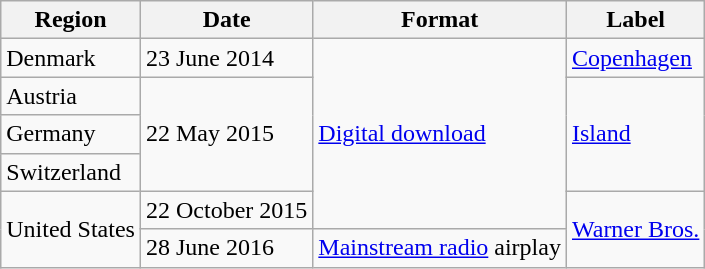<table class=wikitable>
<tr>
<th>Region</th>
<th>Date</th>
<th>Format</th>
<th>Label</th>
</tr>
<tr>
<td>Denmark</td>
<td>23 June 2014</td>
<td rowspan="5"><a href='#'>Digital download</a></td>
<td><a href='#'>Copenhagen</a></td>
</tr>
<tr>
<td>Austria</td>
<td rowspan="3">22 May 2015</td>
<td rowspan="3"><a href='#'>Island</a></td>
</tr>
<tr>
<td>Germany</td>
</tr>
<tr>
<td>Switzerland</td>
</tr>
<tr>
<td rowspan="2">United States</td>
<td>22 October 2015<br></td>
<td rowspan="2"><a href='#'>Warner Bros.</a></td>
</tr>
<tr>
<td>28 June 2016</td>
<td><a href='#'>Mainstream radio</a> airplay</td>
</tr>
</table>
